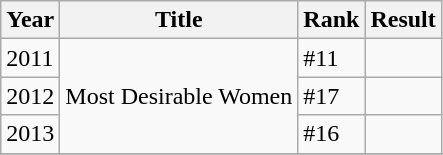<table class="wikitable sortable">
<tr>
<th>Year</th>
<th>Title</th>
<th>Rank</th>
<th>Result</th>
</tr>
<tr>
<td>2011</td>
<td rowspan="3">Most Desirable Women</td>
<td>#11</td>
<td></td>
</tr>
<tr>
<td>2012</td>
<td>#17</td>
<td></td>
</tr>
<tr>
<td>2013</td>
<td>#16</td>
<td></td>
</tr>
<tr>
</tr>
</table>
